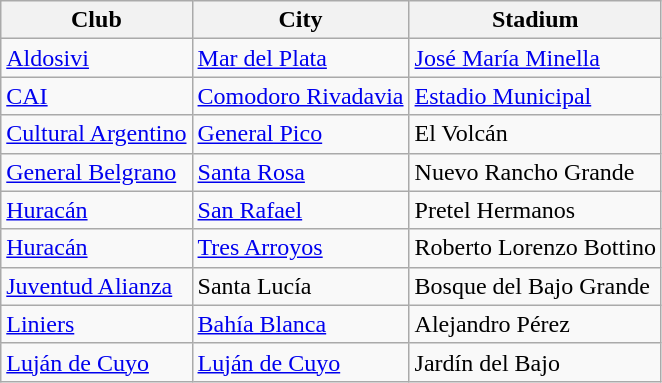<table class="wikitable sortable">
<tr>
<th>Club</th>
<th>City</th>
<th>Stadium</th>
</tr>
<tr>
<td> <a href='#'>Aldosivi</a></td>
<td><a href='#'>Mar del Plata</a></td>
<td><a href='#'>José María Minella</a></td>
</tr>
<tr>
<td> <a href='#'>CAI</a></td>
<td><a href='#'>Comodoro Rivadavia</a></td>
<td><a href='#'>Estadio Municipal</a></td>
</tr>
<tr>
<td> <a href='#'>Cultural Argentino</a></td>
<td><a href='#'>General Pico</a></td>
<td>El Volcán</td>
</tr>
<tr>
<td> <a href='#'>General Belgrano</a></td>
<td><a href='#'>Santa Rosa</a></td>
<td>Nuevo Rancho Grande</td>
</tr>
<tr>
<td> <a href='#'>Huracán</a></td>
<td><a href='#'>San Rafael</a></td>
<td>Pretel Hermanos</td>
</tr>
<tr>
<td> <a href='#'>Huracán</a></td>
<td><a href='#'>Tres Arroyos</a></td>
<td>Roberto Lorenzo Bottino</td>
</tr>
<tr>
<td> <a href='#'>Juventud Alianza</a></td>
<td>Santa Lucía</td>
<td>Bosque del Bajo Grande</td>
</tr>
<tr>
<td> <a href='#'>Liniers</a></td>
<td><a href='#'>Bahía Blanca</a></td>
<td>Alejandro Pérez</td>
</tr>
<tr>
<td> <a href='#'>Luján de Cuyo</a></td>
<td><a href='#'>Luján de Cuyo</a></td>
<td>Jardín del Bajo</td>
</tr>
</table>
